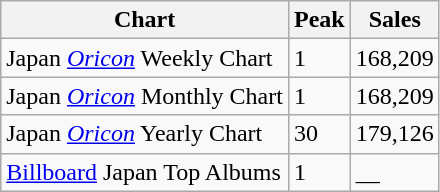<table class="wikitable sortable">
<tr>
<th>Chart</th>
<th>Peak</th>
<th>Sales</th>
</tr>
<tr>
<td>Japan <em><a href='#'>Oricon</a></em> Weekly Chart</td>
<td>1</td>
<td>168,209</td>
</tr>
<tr>
<td>Japan <em><a href='#'>Oricon</a></em> Monthly Chart</td>
<td>1</td>
<td>168,209</td>
</tr>
<tr>
<td>Japan <em><a href='#'>Oricon</a></em> Yearly Chart</td>
<td>30</td>
<td>179,126</td>
</tr>
<tr>
<td><a href='#'>Billboard</a> Japan Top Albums</td>
<td>1</td>
<td>__</td>
</tr>
</table>
